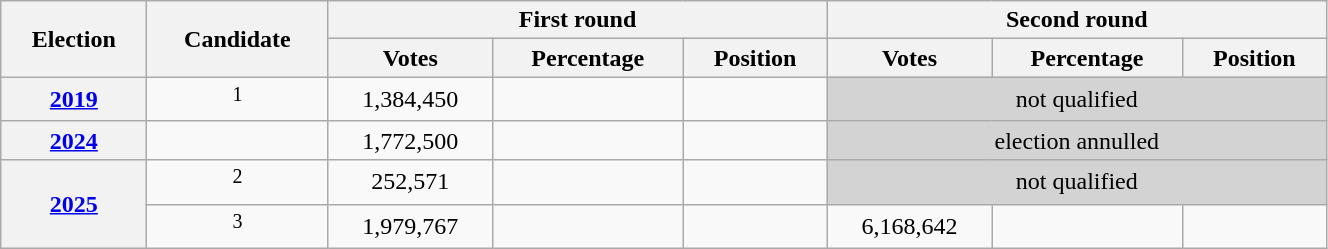<table class=wikitable width=70%>
<tr>
<th rowspan=2>Election</th>
<th rowspan=2>Candidate</th>
<th colspan=3>First round</th>
<th colspan=3>Second round</th>
</tr>
<tr>
<th>Votes</th>
<th>Percentage</th>
<th>Position</th>
<th>Votes</th>
<th>Percentage</th>
<th>Position</th>
</tr>
<tr align=center>
<th><a href='#'>2019</a></th>
<td><sup>1</sup></td>
<td>1,384,450</td>
<td></td>
<td></td>
<td bgcolor=lightgrey colspan=3>not qualified</td>
</tr>
<tr align=center>
<th><a href='#'>2024</a></th>
<td></td>
<td>1,772,500</td>
<td></td>
<td></td>
<td bgcolor=lightgrey colspan=3>election annulled</td>
</tr>
<tr align=center>
<th rowspan=2><a href='#'>2025</a></th>
<td><sup>2</sup></td>
<td>252,571</td>
<td></td>
<td></td>
<td bgcolor=lightgrey colspan=3>not qualified</td>
</tr>
<tr align=center>
<td><sup>3</sup></td>
<td>1,979,767</td>
<td></td>
<td></td>
<td>6,168,642</td>
<td></td>
<td></td>
</tr>
</table>
